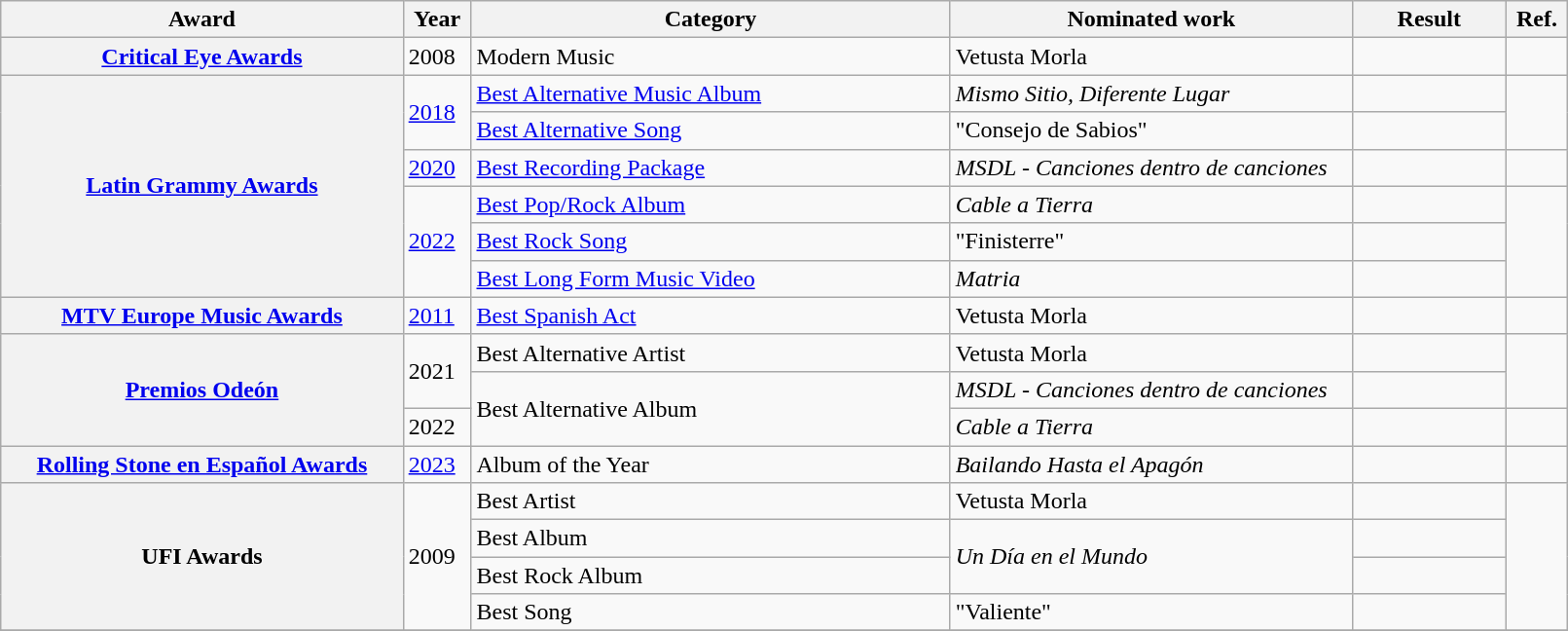<table class="wikitable sortable plainrowheaders" style="width:85%;">
<tr>
<th style="width:21%;">Award</th>
<th width=3%>Year</th>
<th style="width:25%;">Category</th>
<th style="width:21%;">Nominated work</th>
<th style="width:8%;">Result</th>
<th style="width:3%;">Ref.</th>
</tr>
<tr>
<th scope="row"><a href='#'>Critical Eye Awards</a></th>
<td>2008</td>
<td>Modern Music</td>
<td>Vetusta Morla</td>
<td></td>
<td></td>
</tr>
<tr>
<th rowspan="6" scope="row"><a href='#'>Latin Grammy Awards</a></th>
<td rowspan="2"><a href='#'>2018</a></td>
<td><a href='#'>Best Alternative Music Album</a></td>
<td><em>Mismo Sitio, Diferente Lugar</em></td>
<td></td>
<td rowspan="2"></td>
</tr>
<tr>
<td><a href='#'>Best Alternative Song</a></td>
<td>"Consejo de Sabios"</td>
<td></td>
</tr>
<tr>
<td><a href='#'>2020</a></td>
<td><a href='#'>Best Recording Package</a></td>
<td><em>MSDL - Canciones dentro de canciones</em></td>
<td></td>
<td></td>
</tr>
<tr>
<td rowspan="3"><a href='#'>2022</a></td>
<td><a href='#'>Best Pop/Rock Album</a></td>
<td><em>Cable a Tierra</em></td>
<td></td>
<td rowspan="3"></td>
</tr>
<tr>
<td><a href='#'>Best Rock Song</a></td>
<td>"Finisterre"</td>
<td></td>
</tr>
<tr>
<td><a href='#'>Best Long Form Music Video</a></td>
<td><em>Matria</em></td>
<td></td>
</tr>
<tr>
<th scope="row"><a href='#'>MTV Europe Music Awards</a></th>
<td><a href='#'>2011</a></td>
<td><a href='#'>Best Spanish Act</a></td>
<td>Vetusta Morla</td>
<td></td>
<td></td>
</tr>
<tr>
<th rowspan="3" scope="row"><a href='#'>Premios Odeón</a></th>
<td rowspan="2">2021</td>
<td>Best Alternative Artist</td>
<td>Vetusta Morla</td>
<td></td>
<td rowspan="2"></td>
</tr>
<tr>
<td rowspan="2">Best Alternative Album</td>
<td><em>MSDL - Canciones dentro de canciones</em></td>
<td></td>
</tr>
<tr>
<td>2022</td>
<td><em>Cable a Tierra</em></td>
<td></td>
<td></td>
</tr>
<tr>
<th scope="row"><a href='#'>Rolling Stone en Español Awards</a></th>
<td><a href='#'>2023</a></td>
<td>Album of the Year</td>
<td><em>Bailando Hasta el Apagón</em></td>
<td></td>
<td></td>
</tr>
<tr>
<th rowspan="4" scope="row">UFI Awards</th>
<td rowspan="4">2009</td>
<td>Best Artist</td>
<td>Vetusta Morla</td>
<td></td>
<td rowspan="4"></td>
</tr>
<tr>
<td>Best Album</td>
<td rowspan="2"><em>Un Día en el Mundo</em></td>
<td></td>
</tr>
<tr>
<td>Best Rock Album</td>
<td></td>
</tr>
<tr>
<td>Best Song</td>
<td>"Valiente"</td>
<td></td>
</tr>
<tr>
</tr>
</table>
